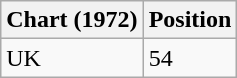<table class="wikitable">
<tr>
<th>Chart (1972)</th>
<th>Position</th>
</tr>
<tr>
<td>UK</td>
<td>54</td>
</tr>
</table>
